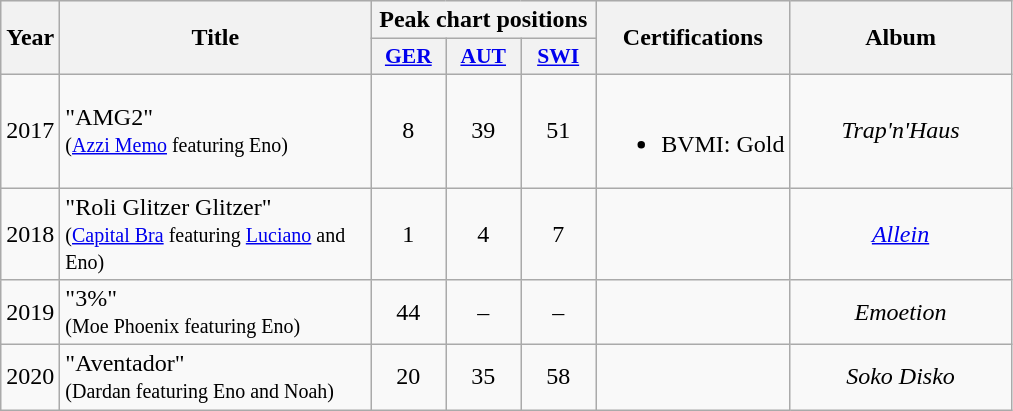<table class="wikitable">
<tr style="background: #eeeeee;">
<th style="width: 20px;" rowspan="2">Year</th>
<th style="width: 200px;" rowspan="2">Title</th>
<th colspan="3">Peak chart positions</th>
<th rowspan="2">Certifications</th>
<th style="width: 140px;" rowspan="2">Album</th>
</tr>
<tr style="background: #eeeeee;">
<th scope="col" style="width:3em;font-size:90%;"><a href='#'>GER</a><br></th>
<th scope="col" style="width:3em;font-size:90%;"><a href='#'>AUT</a><br></th>
<th scope="col" style="width:3em;font-size:90%;"><a href='#'>SWI</a><br></th>
</tr>
<tr>
<td>2017</td>
<td>"AMG2" <br><small>(<a href='#'>Azzi Memo</a> featuring Eno)</small></td>
<td align="center">8</td>
<td align="center">39</td>
<td align="center">51</td>
<td><br><ul><li>BVMI: Gold</li></ul></td>
<td align="center"><em>Trap'n'Haus</em></td>
</tr>
<tr>
<td>2018</td>
<td>"Roli Glitzer Glitzer" <br><small>(<a href='#'>Capital Bra</a> featuring <a href='#'>Luciano</a> and Eno)</small></td>
<td align="center">1</td>
<td align="center">4</td>
<td align="center">7</td>
<td></td>
<td align="center"><em><a href='#'>Allein</a></em></td>
</tr>
<tr>
<td>2019</td>
<td>"3%" <br><small>(Moe Phoenix featuring Eno)</small></td>
<td align="center">44</td>
<td align="center">–</td>
<td align="center">–</td>
<td></td>
<td align="center"><em>Emoetion</em></td>
</tr>
<tr>
<td>2020</td>
<td>"Aventador" <br><small>(Dardan featuring Eno and Noah)</small></td>
<td align="center">20</td>
<td align="center">35</td>
<td align="center">58</td>
<td></td>
<td align="center"><em>Soko Disko</em></td>
</tr>
</table>
